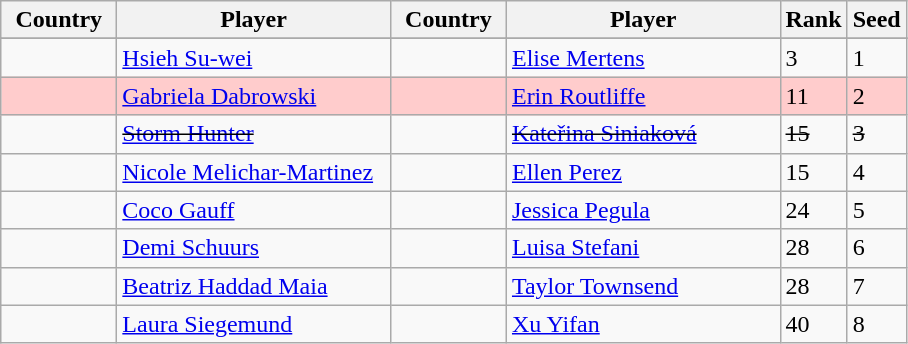<table class="sortable wikitable">
<tr>
<th width="70">Country</th>
<th width="175">Player</th>
<th width="70">Country</th>
<th width="175">Player</th>
<th>Rank</th>
<th>Seed</th>
</tr>
<tr>
</tr>
<tr>
<td></td>
<td><a href='#'>Hsieh Su-wei</a></td>
<td></td>
<td><a href='#'>Elise Mertens</a></td>
<td>3</td>
<td>1</td>
</tr>
<tr bgcolor=#fcc>
<td></td>
<td><a href='#'>Gabriela Dabrowski</a></td>
<td></td>
<td><a href='#'>Erin Routliffe</a></td>
<td>11</td>
<td>2</td>
</tr>
<tr>
<td><s></s></td>
<td><s><a href='#'>Storm Hunter</a></s></td>
<td><s></s></td>
<td><s><a href='#'>Kateřina Siniaková</a></s></td>
<td><s>15</s></td>
<td><s>3</s></td>
</tr>
<tr>
<td></td>
<td><a href='#'>Nicole Melichar-Martinez</a></td>
<td></td>
<td><a href='#'>Ellen Perez</a></td>
<td>15</td>
<td>4</td>
</tr>
<tr>
<td></td>
<td><a href='#'>Coco Gauff</a></td>
<td></td>
<td><a href='#'>Jessica Pegula</a></td>
<td>24</td>
<td>5</td>
</tr>
<tr>
<td></td>
<td><a href='#'>Demi Schuurs</a></td>
<td></td>
<td><a href='#'>Luisa Stefani</a></td>
<td>28</td>
<td>6</td>
</tr>
<tr>
<td></td>
<td><a href='#'>Beatriz Haddad Maia</a></td>
<td></td>
<td><a href='#'>Taylor Townsend</a></td>
<td>28</td>
<td>7</td>
</tr>
<tr>
<td></td>
<td><a href='#'>Laura Siegemund</a></td>
<td></td>
<td><a href='#'>Xu Yifan</a></td>
<td>40</td>
<td>8</td>
</tr>
</table>
